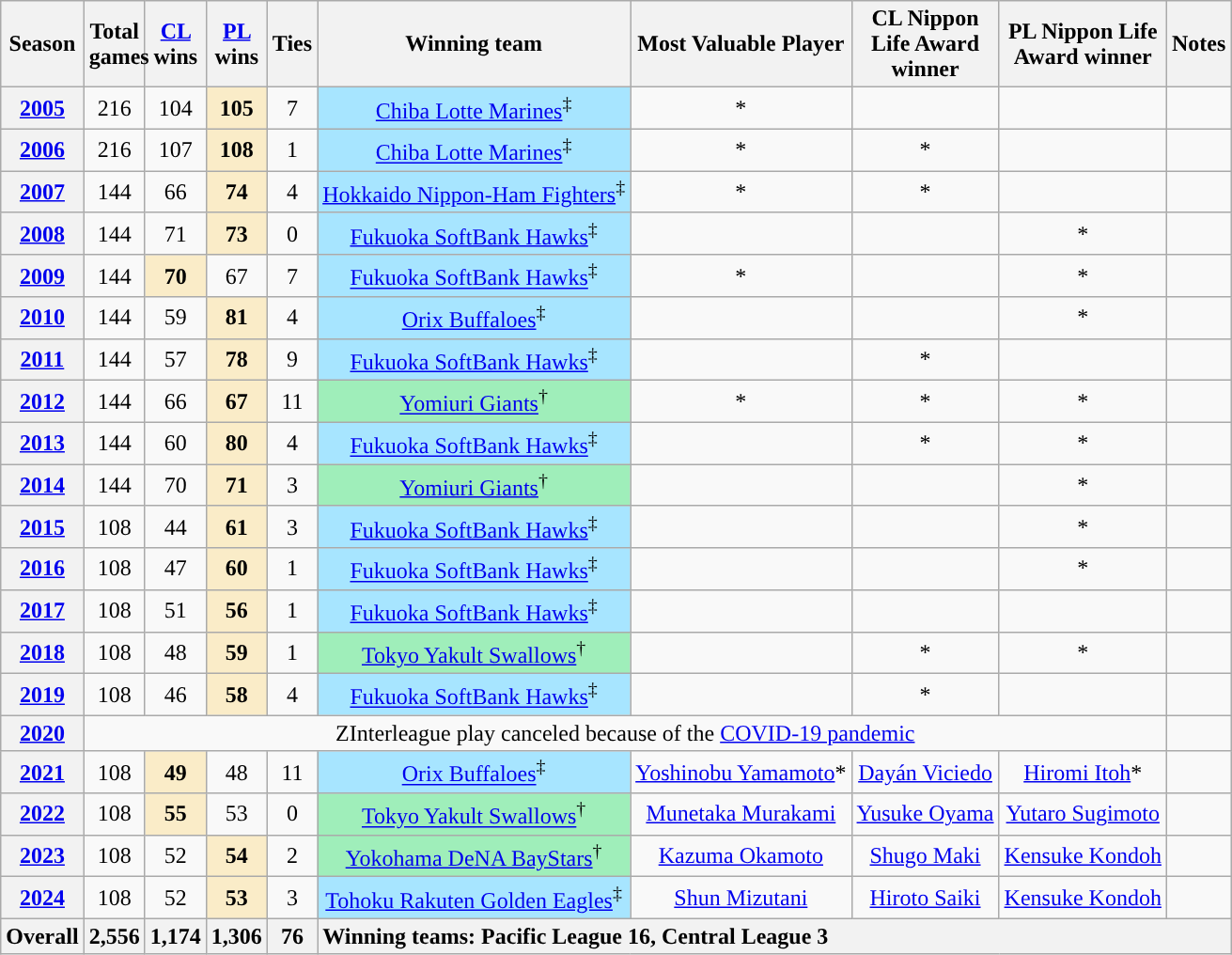<table class="wikitable sortable plainrowheaders" style="text-align:center" border="1">
<tr>
<th scope="col" style=max-width:3em>Season</th>
<th scope="col" style=max-width:2em>Total games</th>
<th scope="col" style=max-width:2em><a href='#'>CL</a> wins</th>
<th scope="col" style=max-width:2em><a href='#'>PL</a> wins</th>
<th scope="col" style=max-width:2em>Ties</th>
<th scope="col">Winning team</th>
<th scope="col">Most Valuable Player</th>
<th scope="col" style=max-width:5em>CL Nippon Life Award winner</th>
<th scope="col" style=max-width:5em>PL Nippon Life Award winner</th>
<th scope="col">Notes</th>
</tr>
<tr>
<th scope="row" style="text-align:center"><a href='#'>2005</a></th>
<td>216</td>
<td>104</td>
<td style="background-color:#faecc8"><strong>105</strong></td>
<td>7</td>
<td style="background-color:#a7e5ff"><a href='#'>Chiba Lotte Marines</a><sup>‡</sup></td>
<td>*</td>
<td></td>
<td></td>
<td></td>
</tr>
<tr>
<th scope="row" style="text-align:center"><a href='#'>2006</a></th>
<td>216</td>
<td>107</td>
<td style="background-color:#faecc8"><strong>108</strong></td>
<td>1</td>
<td style="background-color:#a7e5ff"><a href='#'>Chiba Lotte Marines</a><sup>‡</sup></td>
<td>*</td>
<td>*</td>
<td></td>
<td></td>
</tr>
<tr>
<th scope="row" style="text-align:center"><a href='#'>2007</a></th>
<td>144</td>
<td>66</td>
<td style="background-color:#faecc8"><strong>74</strong></td>
<td>4</td>
<td style="background-color:#a7e5ff"><a href='#'>Hokkaido Nippon-Ham Fighters</a><sup>‡</sup></td>
<td>*</td>
<td>*</td>
<td></td>
<td></td>
</tr>
<tr>
<th scope="row" style="text-align:center"><a href='#'>2008</a></th>
<td>144</td>
<td>71</td>
<td style="background-color:#faecc8"><strong>73</strong></td>
<td>0</td>
<td style="background-color:#a7e5ff"><a href='#'>Fukuoka SoftBank Hawks</a><sup>‡</sup></td>
<td></td>
<td> </td>
<td>*</td>
<td></td>
</tr>
<tr>
<th scope="row" style="text-align:center"><a href='#'>2009</a></th>
<td>144</td>
<td style="background-color:#faecc8"><strong>70</strong></td>
<td>67</td>
<td>7</td>
<td style="background-color:#a7e5ff"><a href='#'>Fukuoka SoftBank Hawks</a><sup>‡</sup></td>
<td>*</td>
<td></td>
<td>*</td>
<td></td>
</tr>
<tr>
<th scope="row" style="text-align:center"><a href='#'>2010</a></th>
<td>144</td>
<td>59</td>
<td style="background-color:#faecc8"><strong>81</strong></td>
<td>4</td>
<td style="background-color:#a7e5ff"><a href='#'>Orix Buffaloes</a><sup>‡</sup></td>
<td></td>
<td></td>
<td>*</td>
<td></td>
</tr>
<tr>
<th scope="row" style="text-align:center"><a href='#'>2011</a></th>
<td>144</td>
<td>57</td>
<td style="background-color:#faecc8"><strong>78</strong></td>
<td>9</td>
<td style="background-color:#a7e5ff"><a href='#'>Fukuoka SoftBank Hawks</a><sup>‡</sup></td>
<td></td>
<td>*</td>
<td></td>
<td></td>
</tr>
<tr>
<th scope="row" style="text-align:center"><a href='#'>2012</a></th>
<td>144</td>
<td>66</td>
<td style="background-color:#faecc8"><strong>67</strong></td>
<td>11</td>
<td style="background-color:#9feeba"><a href='#'>Yomiuri Giants</a><sup>†</sup></td>
<td>*</td>
<td>*</td>
<td>*</td>
<td></td>
</tr>
<tr>
<th scope="row" style="text-align:center"><a href='#'>2013</a></th>
<td>144</td>
<td>60</td>
<td style="background-color:#faecc8"><strong>80</strong></td>
<td>4</td>
<td style="background-color:#a7e5ff"><a href='#'>Fukuoka SoftBank Hawks</a><sup>‡</sup></td>
<td></td>
<td>*</td>
<td>*</td>
<td></td>
</tr>
<tr>
<th scope="row" style="text-align:center"><a href='#'>2014</a></th>
<td>144</td>
<td>70</td>
<td style="background-color:#faecc8"><strong>71</strong></td>
<td>3</td>
<td style="background-color:#9feeba"><a href='#'>Yomiuri Giants</a><sup>†</sup></td>
<td></td>
<td></td>
<td>*</td>
<td></td>
</tr>
<tr>
<th scope="row" style="text-align:center"><a href='#'>2015</a></th>
<td>108</td>
<td>44</td>
<td style="background-color:#faecc8"><strong>61</strong></td>
<td>3</td>
<td style="background-color:#a7e5ff"><a href='#'>Fukuoka SoftBank Hawks</a><sup>‡</sup></td>
<td></td>
<td></td>
<td>*</td>
<td></td>
</tr>
<tr>
<th scope="row" style="text-align:center"><a href='#'>2016</a></th>
<td>108</td>
<td>47</td>
<td style="background-color:#faecc8"><strong>60</strong></td>
<td>1</td>
<td style="background-color:#a7e5ff"><a href='#'>Fukuoka SoftBank Hawks</a><sup>‡</sup></td>
<td></td>
<td></td>
<td>*</td>
<td></td>
</tr>
<tr>
<th scope="row" style="text-align:center"><a href='#'>2017</a></th>
<td>108</td>
<td>51</td>
<td style="background-color:#faecc8"><strong>56</strong></td>
<td>1</td>
<td style="background-color:#a7e5ff"><a href='#'>Fukuoka SoftBank Hawks</a><sup>‡</sup></td>
<td> </td>
<td></td>
<td></td>
<td></td>
</tr>
<tr>
<th scope="row" style="text-align:center"><a href='#'>2018</a></th>
<td>108</td>
<td>48</td>
<td style="background-color:#faecc8"><strong>59</strong></td>
<td>1</td>
<td style="background-color:#9feeba"><a href='#'>Tokyo Yakult Swallows</a><sup>†</sup></td>
<td></td>
<td>*</td>
<td>*</td>
<td></td>
</tr>
<tr>
<th scope="row" style="text-align:center"><a href='#'>2019</a></th>
<td>108</td>
<td>46</td>
<td style="background-color:#faecc8"><strong>58</strong></td>
<td>4</td>
<td style="background-color:#a7e5ff"><a href='#'>Fukuoka SoftBank Hawks</a><sup>‡</sup></td>
<td></td>
<td>*</td>
<td></td>
<td></td>
</tr>
<tr>
<th scope="row" style="text-align:center"><a href='#'>2020</a></th>
<td colspan=8><span>Z</span>Interleague play canceled because of the <a href='#'>COVID-19 pandemic</a></td>
<td></td>
</tr>
<tr>
<th scope="row" style="text-align:center"><a href='#'>2021</a></th>
<td>108</td>
<td style="background-color:#faecc8"><strong>49</strong></td>
<td>48</td>
<td>11</td>
<td style="background-color:#a7e5ff"><a href='#'>Orix Buffaloes</a><sup>‡</sup></td>
<td><a href='#'>Yoshinobu Yamamoto</a>*</td>
<td><a href='#'>Dayán Viciedo</a></td>
<td><a href='#'>Hiromi Itoh</a>*</td>
<td></td>
</tr>
<tr>
<th scope="row" style="text-align:center"><a href='#'>2022</a></th>
<td>108</td>
<td style="background-color:#faecc8"><strong>55</strong></td>
<td>53</td>
<td>0</td>
<td style="background-color:#9feeba"><a href='#'>Tokyo Yakult Swallows</a><sup>†</sup></td>
<td><a href='#'>Munetaka Murakami</a></td>
<td><a href='#'>Yusuke Oyama</a></td>
<td><a href='#'>Yutaro Sugimoto</a></td>
<td></td>
</tr>
<tr>
<th scope="row" style="text-align:center"><a href='#'>2023</a></th>
<td>108</td>
<td>52</td>
<td style="background-color:#faecc8"><strong>54</strong></td>
<td>2</td>
<td style="background-color:#9feeba"><a href='#'>Yokohama DeNA BayStars</a><sup>†</sup></td>
<td><a href='#'>Kazuma Okamoto</a></td>
<td><a href='#'>Shugo Maki</a></td>
<td><a href='#'>Kensuke Kondoh</a></td>
<td></td>
</tr>
<tr>
<th scope="row" style="text-align:center"><a href='#'>2024</a></th>
<td>108</td>
<td>52</td>
<td style="background-color:#faecc8"><strong>53</strong></td>
<td>3</td>
<td style="background-color:#a7e5ff"><a href='#'>Tohoku Rakuten Golden Eagles</a><sup>‡</sup></td>
<td><a href='#'>Shun Mizutani</a></td>
<td><a href='#'>Hiroto Saiki</a></td>
<td><a href='#'>Kensuke Kondoh</a></td>
<td></td>
</tr>
<tr>
<th>Overall</th>
<th>2,556</th>
<th>1,174</th>
<th>1,306</th>
<th>76</th>
<th colspan="5" style="text-align:left;">Winning teams: Pacific League 16, Central League 3</th>
</tr>
</table>
